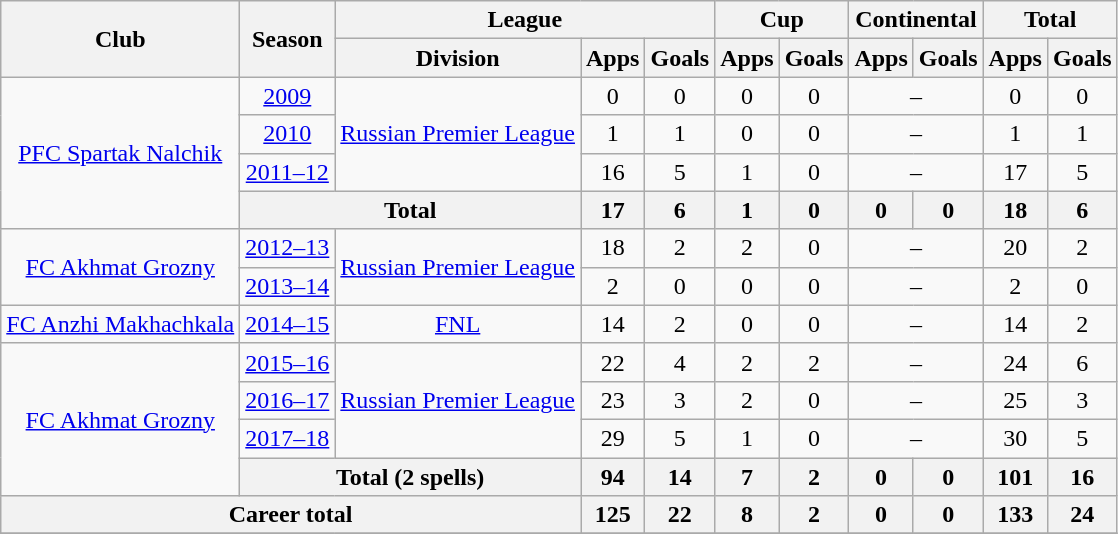<table class="wikitable" style="text-align: center;">
<tr>
<th rowspan=2>Club</th>
<th rowspan=2>Season</th>
<th colspan=3>League</th>
<th colspan=2>Cup</th>
<th colspan=2>Continental</th>
<th colspan=2>Total</th>
</tr>
<tr>
<th>Division</th>
<th>Apps</th>
<th>Goals</th>
<th>Apps</th>
<th>Goals</th>
<th>Apps</th>
<th>Goals</th>
<th>Apps</th>
<th>Goals</th>
</tr>
<tr>
<td rowspan=4><a href='#'>PFC Spartak Nalchik</a></td>
<td><a href='#'>2009</a></td>
<td rowspan=3><a href='#'>Russian Premier League</a></td>
<td>0</td>
<td>0</td>
<td>0</td>
<td>0</td>
<td colspan=2>–</td>
<td>0</td>
<td>0</td>
</tr>
<tr>
<td><a href='#'>2010</a></td>
<td>1</td>
<td>1</td>
<td>0</td>
<td>0</td>
<td colspan=2>–</td>
<td>1</td>
<td>1</td>
</tr>
<tr>
<td><a href='#'>2011–12</a></td>
<td>16</td>
<td>5</td>
<td>1</td>
<td>0</td>
<td colspan=2>–</td>
<td>17</td>
<td>5</td>
</tr>
<tr>
<th colspan=2>Total</th>
<th>17</th>
<th>6</th>
<th>1</th>
<th>0</th>
<th>0</th>
<th>0</th>
<th>18</th>
<th>6</th>
</tr>
<tr>
<td rowspan=2><a href='#'>FC Akhmat Grozny</a></td>
<td><a href='#'>2012–13</a></td>
<td rowspan=2><a href='#'>Russian Premier League</a></td>
<td>18</td>
<td>2</td>
<td>2</td>
<td>0</td>
<td colspan=2>–</td>
<td>20</td>
<td>2</td>
</tr>
<tr>
<td><a href='#'>2013–14</a></td>
<td>2</td>
<td>0</td>
<td>0</td>
<td>0</td>
<td colspan=2>–</td>
<td>2</td>
<td>0</td>
</tr>
<tr>
<td><a href='#'>FC Anzhi Makhachkala</a></td>
<td><a href='#'>2014–15</a></td>
<td><a href='#'>FNL</a></td>
<td>14</td>
<td>2</td>
<td>0</td>
<td>0</td>
<td colspan=2>–</td>
<td>14</td>
<td>2</td>
</tr>
<tr>
<td rowspan=4><a href='#'>FC Akhmat Grozny</a></td>
<td><a href='#'>2015–16</a></td>
<td rowspan=3><a href='#'>Russian Premier League</a></td>
<td>22</td>
<td>4</td>
<td>2</td>
<td>2</td>
<td colspan=2>–</td>
<td>24</td>
<td>6</td>
</tr>
<tr>
<td><a href='#'>2016–17</a></td>
<td>23</td>
<td>3</td>
<td>2</td>
<td>0</td>
<td colspan=2>–</td>
<td>25</td>
<td>3</td>
</tr>
<tr>
<td><a href='#'>2017–18</a></td>
<td>29</td>
<td>5</td>
<td>1</td>
<td>0</td>
<td colspan=2>–</td>
<td>30</td>
<td>5</td>
</tr>
<tr>
<th colspan=2>Total (2 spells)</th>
<th>94</th>
<th>14</th>
<th>7</th>
<th>2</th>
<th>0</th>
<th>0</th>
<th>101</th>
<th>16</th>
</tr>
<tr>
<th colspan=3>Career total</th>
<th>125</th>
<th>22</th>
<th>8</th>
<th>2</th>
<th>0</th>
<th>0</th>
<th>133</th>
<th>24</th>
</tr>
<tr>
</tr>
</table>
